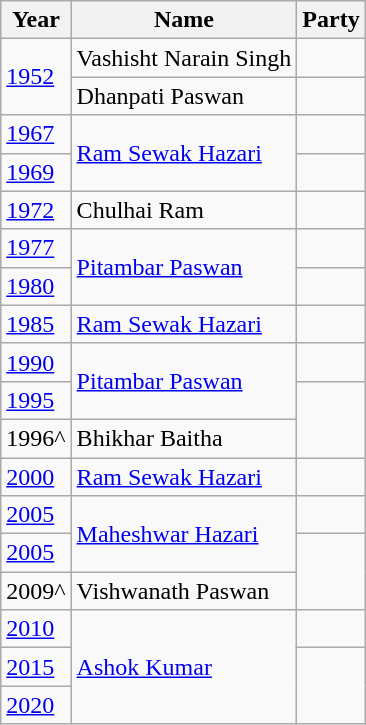<table class="wikitable sortable">
<tr>
<th>Year</th>
<th>Name</th>
<th colspan="2">Party</th>
</tr>
<tr>
<td rowspan="2"><a href='#'>1952</a></td>
<td>Vashisht Narain Singh</td>
<td></td>
</tr>
<tr>
<td>Dhanpati Paswan</td>
</tr>
<tr>
<td><a href='#'>1967</a></td>
<td rowspan="2"><a href='#'>Ram Sewak Hazari</a></td>
<td></td>
</tr>
<tr>
<td><a href='#'>1969</a></td>
</tr>
<tr>
<td><a href='#'>1972</a></td>
<td>Chulhai Ram</td>
<td></td>
</tr>
<tr>
<td><a href='#'>1977</a></td>
<td rowspan="2"><a href='#'>Pitambar Paswan</a></td>
<td></td>
</tr>
<tr>
<td><a href='#'>1980</a></td>
<td></td>
</tr>
<tr>
<td><a href='#'>1985</a></td>
<td><a href='#'>Ram Sewak Hazari</a></td>
<td></td>
</tr>
<tr>
<td><a href='#'>1990</a></td>
<td rowspan="2"><a href='#'>Pitambar Paswan</a></td>
<td></td>
</tr>
<tr>
<td><a href='#'>1995</a></td>
</tr>
<tr>
<td>1996^</td>
<td>Bhikhar Baitha</td>
</tr>
<tr>
<td><a href='#'>2000</a></td>
<td><a href='#'>Ram Sewak Hazari</a></td>
<td></td>
</tr>
<tr>
<td><a href='#'>2005</a></td>
<td rowspan="2"><a href='#'>Maheshwar Hazari</a></td>
<td></td>
</tr>
<tr>
<td><a href='#'>2005</a></td>
</tr>
<tr>
<td>2009^</td>
<td>Vishwanath Paswan</td>
</tr>
<tr>
<td><a href='#'>2010</a></td>
<td rowspan="3"><a href='#'>Ashok Kumar</a></td>
<td></td>
</tr>
<tr>
<td><a href='#'>2015</a></td>
</tr>
<tr>
<td><a href='#'>2020</a></td>
</tr>
</table>
